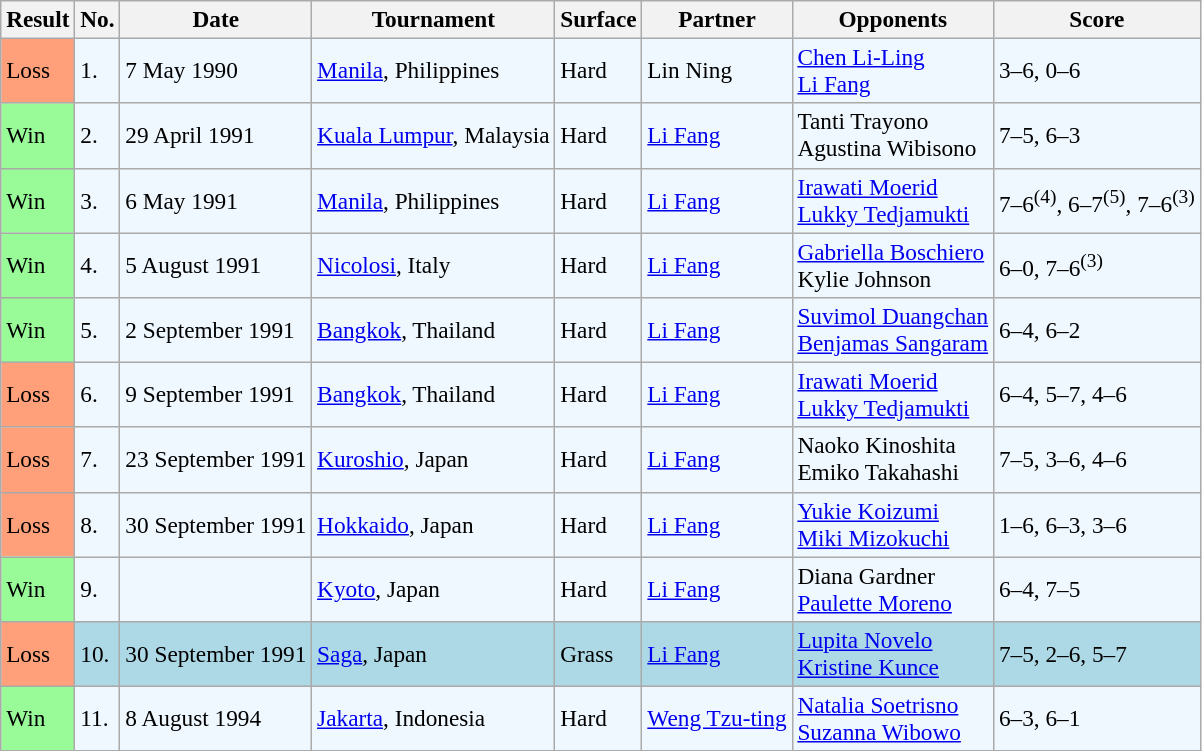<table class="sortable wikitable" style="font-size:97%;">
<tr>
<th>Result</th>
<th>No.</th>
<th>Date</th>
<th>Tournament</th>
<th>Surface</th>
<th>Partner</th>
<th>Opponents</th>
<th>Score</th>
</tr>
<tr style="background:#f0f8ff;">
<td style="background:#ffa07a;">Loss</td>
<td>1.</td>
<td>7 May 1990</td>
<td><a href='#'>Manila</a>, Philippines</td>
<td>Hard</td>
<td> Lin Ning</td>
<td> <a href='#'>Chen Li-Ling</a> <br>  <a href='#'>Li Fang</a></td>
<td>3–6, 0–6</td>
</tr>
<tr style="background:#f0f8ff;">
<td style="background:#98fb98;">Win</td>
<td>2.</td>
<td>29 April 1991</td>
<td><a href='#'>Kuala Lumpur</a>, Malaysia</td>
<td>Hard</td>
<td> <a href='#'>Li Fang</a></td>
<td> Tanti Trayono <br>  Agustina Wibisono</td>
<td>7–5, 6–3</td>
</tr>
<tr style="background:#f0f8ff;">
<td style="background:#98fb98;">Win</td>
<td>3.</td>
<td>6 May 1991</td>
<td><a href='#'>Manila</a>, Philippines</td>
<td>Hard</td>
<td> <a href='#'>Li Fang</a></td>
<td> <a href='#'>Irawati Moerid</a> <br>  <a href='#'>Lukky Tedjamukti</a></td>
<td>7–6<sup>(4)</sup>, 6–7<sup>(5)</sup>, 7–6<sup>(3)</sup></td>
</tr>
<tr style="background:#f0f8ff;">
<td style="background:#98fb98;">Win</td>
<td>4.</td>
<td>5 August 1991</td>
<td><a href='#'>Nicolosi</a>, Italy</td>
<td>Hard</td>
<td> <a href='#'>Li Fang</a></td>
<td> <a href='#'>Gabriella Boschiero</a> <br>  Kylie Johnson</td>
<td>6–0, 7–6<sup>(3)</sup></td>
</tr>
<tr style="background:#f0f8ff;">
<td style="background:#98fb98;">Win</td>
<td>5.</td>
<td>2 September 1991</td>
<td><a href='#'>Bangkok</a>, Thailand</td>
<td>Hard</td>
<td> <a href='#'>Li Fang</a></td>
<td> <a href='#'>Suvimol Duangchan</a> <br>  <a href='#'>Benjamas Sangaram</a></td>
<td>6–4, 6–2</td>
</tr>
<tr style="background:#f0f8ff;">
<td style="background:#ffa07a;">Loss</td>
<td>6.</td>
<td>9 September 1991</td>
<td><a href='#'>Bangkok</a>, Thailand</td>
<td>Hard</td>
<td> <a href='#'>Li Fang</a></td>
<td> <a href='#'>Irawati Moerid</a> <br>  <a href='#'>Lukky Tedjamukti</a></td>
<td>6–4, 5–7, 4–6</td>
</tr>
<tr style="background:#f0f8ff;">
<td style="background:#ffa07a;">Loss</td>
<td>7.</td>
<td>23 September 1991</td>
<td><a href='#'>Kuroshio</a>, Japan</td>
<td>Hard</td>
<td> <a href='#'>Li Fang</a></td>
<td> Naoko Kinoshita <br>  Emiko Takahashi</td>
<td>7–5, 3–6, 4–6</td>
</tr>
<tr style="background:#f0f8ff;">
<td style="background:#ffa07a;">Loss</td>
<td>8.</td>
<td>30 September 1991</td>
<td><a href='#'>Hokkaido</a>, Japan</td>
<td>Hard</td>
<td> <a href='#'>Li Fang</a></td>
<td> <a href='#'>Yukie Koizumi</a> <br>  <a href='#'>Miki Mizokuchi</a></td>
<td>1–6, 6–3, 3–6</td>
</tr>
<tr style="background:#f0f8ff;">
<td style="background:#98fb98;">Win</td>
<td>9.</td>
<td></td>
<td><a href='#'>Kyoto</a>, Japan</td>
<td>Hard</td>
<td> <a href='#'>Li Fang</a></td>
<td> Diana Gardner <br>  <a href='#'>Paulette Moreno</a></td>
<td>6–4, 7–5</td>
</tr>
<tr style="background:lightblue;">
<td style="background:#ffa07a;">Loss</td>
<td>10.</td>
<td>30 September 1991</td>
<td><a href='#'>Saga</a>, Japan</td>
<td>Grass</td>
<td> <a href='#'>Li Fang</a></td>
<td> <a href='#'>Lupita Novelo</a> <br>  <a href='#'>Kristine Kunce</a></td>
<td>7–5, 2–6, 5–7</td>
</tr>
<tr style="background:#f0f8ff;">
<td style="background:#98fb98;">Win</td>
<td>11.</td>
<td>8 August 1994</td>
<td><a href='#'>Jakarta</a>, Indonesia</td>
<td>Hard</td>
<td> <a href='#'>Weng Tzu-ting</a></td>
<td> <a href='#'>Natalia Soetrisno</a> <br>  <a href='#'>Suzanna Wibowo</a></td>
<td>6–3, 6–1</td>
</tr>
</table>
